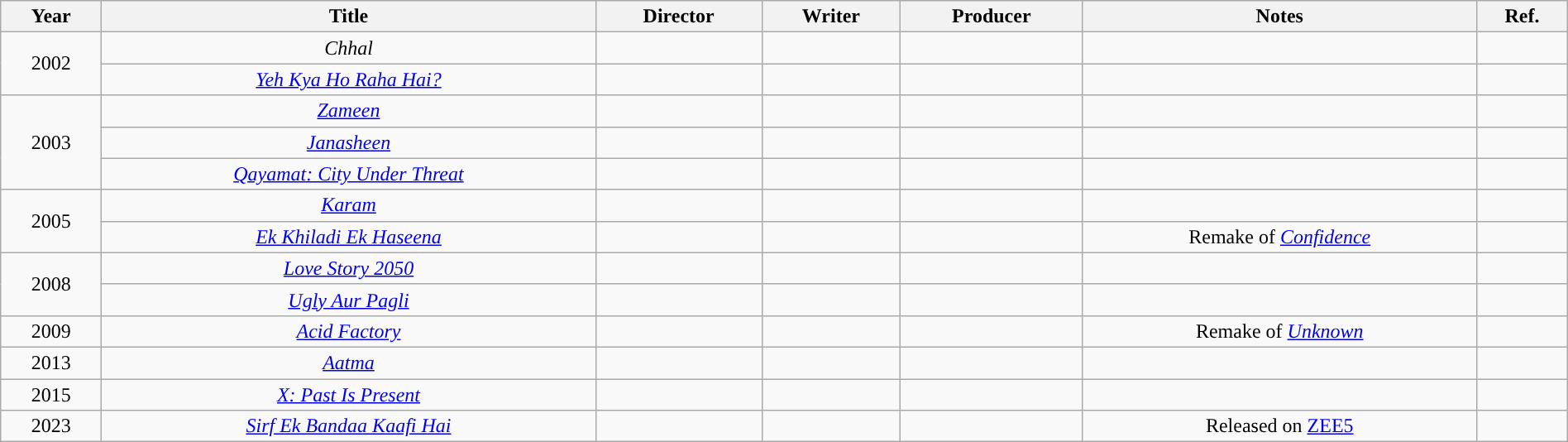<table class="wikitable plainrowheaders sortable" style="width: 100%; text-align: center;">
<tr>
<th scope="col">Year</th>
<th scope="col">Title</th>
<th scope="col">Director</th>
<th scope="col">Writer</th>
<th scope="col">Producer</th>
<th scope="col">Notes</th>
<th scope="col">Ref.</th>
</tr>
<tr>
<td rowspan="2">2002</td>
<td><em>Chhal</em></td>
<td></td>
<td></td>
<td></td>
<td></td>
<td></td>
</tr>
<tr>
<td><em><a href='#'>Yeh Kya Ho Raha Hai?</a></em></td>
<td></td>
<td></td>
<td></td>
<td></td>
<td></td>
</tr>
<tr>
<td rowspan="3">2003</td>
<td><em><a href='#'>Zameen</a></em></td>
<td></td>
<td></td>
<td></td>
<td></td>
<td></td>
</tr>
<tr>
<td><em><a href='#'>Janasheen</a></em></td>
<td></td>
<td></td>
<td></td>
<td></td>
<td></td>
</tr>
<tr>
<td><em><a href='#'>Qayamat: City Under Threat</a></em></td>
<td></td>
<td></td>
<td></td>
<td></td>
<td></td>
</tr>
<tr>
<td rowspan="2">2005</td>
<td><em><a href='#'>Karam</a></em></td>
<td></td>
<td></td>
<td></td>
<td></td>
<td></td>
</tr>
<tr>
<td><em><a href='#'>Ek Khiladi Ek Haseena</a></em></td>
<td></td>
<td></td>
<td></td>
<td>Remake of <em><a href='#'>Confidence</a></em></td>
<td></td>
</tr>
<tr>
<td rowspan="2">2008</td>
<td><em><a href='#'>Love Story 2050</a></em></td>
<td></td>
<td></td>
<td></td>
<td></td>
<td></td>
</tr>
<tr>
<td><em><a href='#'>Ugly Aur Pagli</a></em></td>
<td></td>
<td></td>
<td></td>
<td></td>
<td></td>
</tr>
<tr>
<td>2009</td>
<td><em><a href='#'>Acid Factory</a></em></td>
<td></td>
<td></td>
<td></td>
<td>Remake of <em><a href='#'>Unknown</a></em></td>
<td></td>
</tr>
<tr>
<td>2013</td>
<td><em><a href='#'>Aatma</a></em></td>
<td></td>
<td></td>
<td></td>
<td></td>
<td></td>
</tr>
<tr>
<td>2015</td>
<td><em><a href='#'>X: Past Is Present</a></em></td>
<td></td>
<td></td>
<td></td>
<td></td>
<td></td>
</tr>
<tr>
<td>2023</td>
<td><em><a href='#'>Sirf Ek Bandaa Kaafi Hai</a></em></td>
<td></td>
<td></td>
<td></td>
<td>Released on <a href='#'>ZEE5</a></td>
<td></td>
</tr>
</table>
